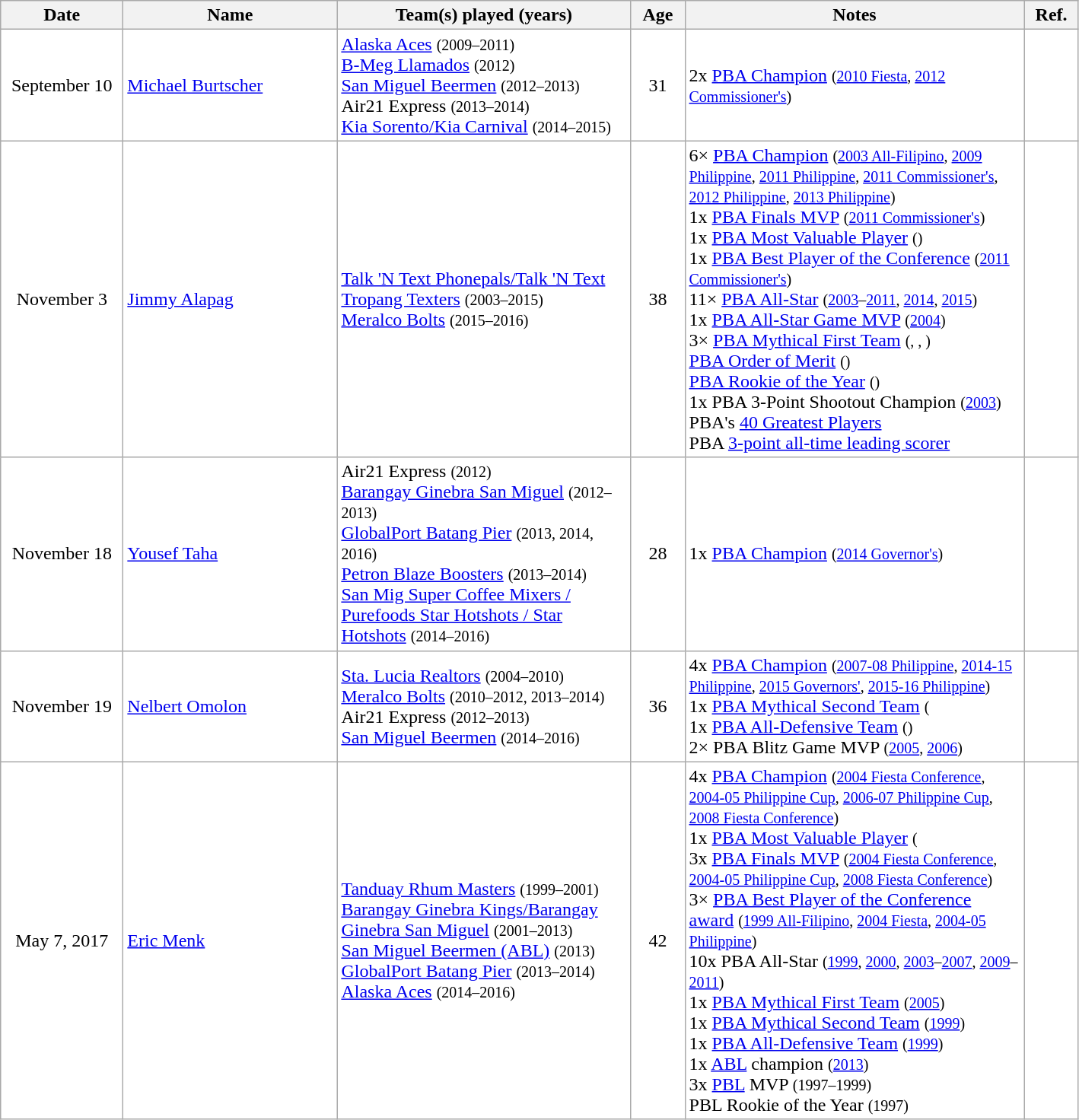<table class="wikitable">
<tr>
<th style="width:100px">Date</th>
<th style="width:180px">Name</th>
<th style="width:250px">Team(s) played (years)</th>
<th style="width:40px">Age</th>
<th style="width:290px">Notes</th>
<th style="width:40px">Ref.</th>
</tr>
<tr style="background:#fff;">
<td align=center>September 10</td>
<td><a href='#'>Michael Burtscher</a></td>
<td><a href='#'>Alaska Aces</a> <small>(2009–2011)</small><br><a href='#'>B-Meg Llamados</a> <small>(2012)</small><br><a href='#'>San Miguel Beermen</a> <small>(2012–2013)</small><br>Air21 Express <small>(2013–2014)</small><br><a href='#'>Kia Sorento/Kia Carnival</a> <small>(2014–2015)</small></td>
<td align=center>31</td>
<td>2x <a href='#'>PBA Champion</a> <small>(<a href='#'>2010 Fiesta</a>, <a href='#'>2012 Commissioner's</a>)</small></td>
<td align=center></td>
</tr>
<tr style="background:#fff;">
<td align=center>November 3</td>
<td><a href='#'>Jimmy Alapag</a></td>
<td><a href='#'>Talk 'N Text Phonepals/Talk 'N Text Tropang Texters</a> <small>(2003–2015)</small><br><a href='#'>Meralco Bolts</a> <small>(2015–2016)</small></td>
<td align=center>38</td>
<td>6× <a href='#'>PBA Champion</a> <small>(<a href='#'>2003 All-Filipino</a>, <a href='#'>2009 Philippine</a>, <a href='#'>2011 Philippine</a>, <a href='#'>2011 Commissioner's</a>, <a href='#'>2012 Philippine</a>, <a href='#'>2013 Philippine</a>)</small><br>1x <a href='#'>PBA Finals MVP</a>  <small>(<a href='#'>2011 Commissioner's</a>)</small><br>1x <a href='#'>PBA Most Valuable Player</a> <small>()</small><br>1x <a href='#'>PBA Best Player of the Conference</a> <small>(<a href='#'>2011 Commissioner's</a>)</small><br> 11× <a href='#'>PBA All-Star</a> <small>(<a href='#'>2003</a>–<a href='#'>2011</a>, <a href='#'>2014</a>, <a href='#'>2015</a>)</small><br>1x <a href='#'>PBA All-Star Game MVP</a> <small>(<a href='#'>2004</a>)</small><br>3× <a href='#'>PBA Mythical First Team</a> <small>(, , )</small><br><a href='#'>PBA Order of Merit</a> <small>()</small><br><a href='#'>PBA Rookie of the Year</a> <small>()</small><br>1x PBA 3-Point Shootout Champion <small>(<a href='#'>2003</a>)</small><br>PBA's <a href='#'>40 Greatest Players</a><br>PBA <a href='#'>3-point all-time leading scorer</a></td>
<td align=center></td>
</tr>
<tr style="background:#fff;">
<td align=center>November 18</td>
<td><a href='#'>Yousef Taha</a></td>
<td>Air21 Express <small>(2012)</small><br><a href='#'>Barangay Ginebra San Miguel</a> <small>(2012–2013)</small><br><a href='#'>GlobalPort Batang Pier</a> <small>(2013, 2014, 2016)</small><br><a href='#'>Petron Blaze Boosters</a> <small>(2013–2014)</small><br><a href='#'>San Mig Super Coffee Mixers / Purefoods Star Hotshots / Star Hotshots</a> <small>(2014–2016)</small></td>
<td align=center>28</td>
<td>1x <a href='#'>PBA Champion</a> <small>(<a href='#'>2014 Governor's</a>)</small></td>
<td align=center></td>
</tr>
<tr style="background:#fff;">
<td align=center>November 19</td>
<td><a href='#'>Nelbert Omolon</a></td>
<td><a href='#'>Sta. Lucia Realtors</a> <small>(2004–2010)</small><br><a href='#'>Meralco Bolts</a> <small>(2010–2012, 2013–2014)</small><br>Air21 Express <small>(2012–2013)</small><br><a href='#'>San Miguel Beermen</a> <small>(2014–2016)</small></td>
<td align=center>36</td>
<td>4x <a href='#'>PBA Champion</a> <small>(<a href='#'>2007-08 Philippine</a>, <a href='#'>2014-15 Philippine</a>, <a href='#'>2015 Governors'</a>, <a href='#'>2015-16 Philippine</a>)</small><br>1x <a href='#'>PBA Mythical Second Team</a> <small>(</small><br>1x <a href='#'>PBA All-Defensive Team</a> <small>()</small><br> 2× PBA Blitz Game MVP <small>(<a href='#'>2005</a>, <a href='#'>2006</a>)</small></td>
<td align=center></td>
</tr>
<tr style="background:#fff;">
<td align=center>May 7, 2017</td>
<td><a href='#'>Eric Menk</a></td>
<td><a href='#'>Tanduay Rhum Masters</a> <small>(1999–2001)</small><br><a href='#'>Barangay Ginebra Kings/Barangay Ginebra San Miguel</a> <small>(2001–2013)</small><br><a href='#'>San Miguel Beermen (ABL)</a> <small>(2013)</small><br><a href='#'>GlobalPort Batang Pier</a> <small>(2013–2014)</small><br><a href='#'>Alaska Aces</a> <small>(2014–2016)</small></td>
<td align=center>42</td>
<td>4x <a href='#'>PBA Champion</a> <small>(<a href='#'>2004 Fiesta Conference</a>, <a href='#'>2004-05 Philippine Cup</a>, <a href='#'>2006-07 Philippine Cup</a>, <a href='#'>2008 Fiesta Conference</a>)</small><br>1x <a href='#'>PBA Most Valuable Player</a> <small>(</small><br>3x <a href='#'>PBA Finals MVP</a> <small>(<a href='#'>2004 Fiesta Conference</a>, <a href='#'>2004-05 Philippine Cup</a>, <a href='#'>2008 Fiesta Conference</a>)</small><br> 3× <a href='#'>PBA Best Player of the Conference award</a> <small>(<a href='#'>1999 All-Filipino</a>, <a href='#'>2004 Fiesta</a>, <a href='#'>2004-05 Philippine</a>)</small><br>10x PBA All-Star <small>(<a href='#'>1999</a>, <a href='#'>2000</a>, <a href='#'>2003</a>–<a href='#'>2007</a>, <a href='#'>2009</a>–<a href='#'>2011</a>)</small><br>1x <a href='#'>PBA Mythical First Team</a> <small>(<a href='#'>2005</a>)</small><br>1x <a href='#'>PBA Mythical Second Team</a> <small>(<a href='#'>1999</a>)</small><br>1x <a href='#'>PBA All-Defensive Team</a> <small>(<a href='#'>1999</a>)</small><br>1x <a href='#'>ABL</a> champion <small>(<a href='#'>2013</a>)</small><br>3x <a href='#'>PBL</a> MVP <small>(1997–1999)</small><br>PBL Rookie of the Year <small>(1997)</small></td>
<td align=center></td>
</tr>
</table>
